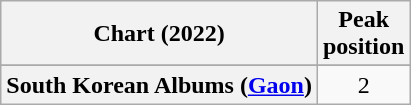<table class="wikitable sortable plainrowheaders" style="text-align:center">
<tr>
<th scope="col">Chart (2022)</th>
<th scope="col">Peak<br>position</th>
</tr>
<tr>
</tr>
<tr>
<th scope="row">South Korean Albums (<a href='#'>Gaon</a>)</th>
<td>2</td>
</tr>
</table>
